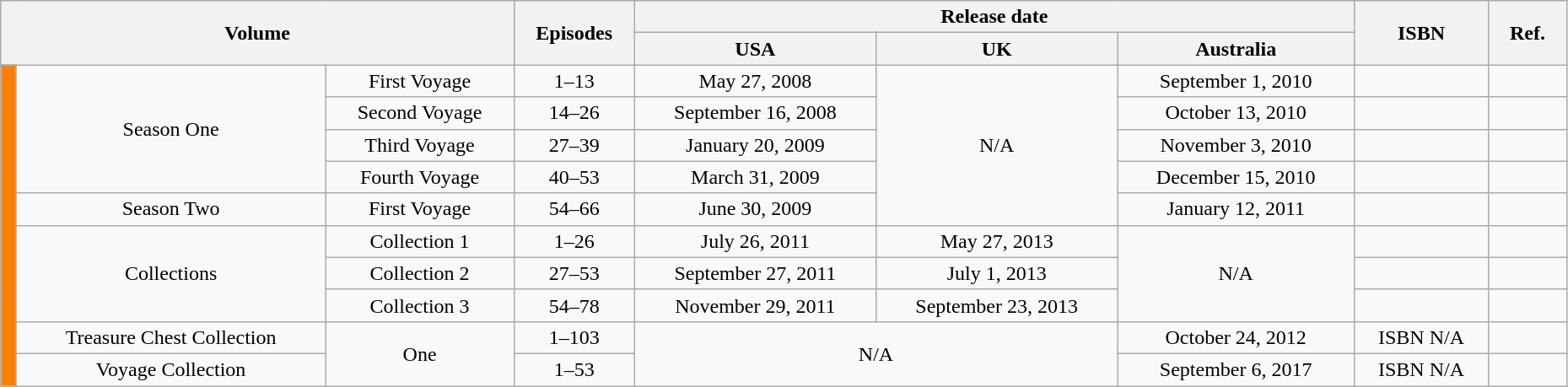<table class="wikitable" style="text-align: center; width: 98%;">
<tr>
<th colspan="3" rowspan="2">Volume</th>
<th rowspan="2">Episodes</th>
<th colspan="3">Release date</th>
<th rowspan="2">ISBN</th>
<th rowspan="2" width="5%">Ref.</th>
</tr>
<tr>
<th>USA</th>
<th>UK</th>
<th>Australia</th>
</tr>
<tr>
<td rowspan="33" style="background: #FF8000;" width="1%"></td>
<td rowspan="4">Season One</td>
<td>First Voyage</td>
<td>1–13</td>
<td>May 27, 2008</td>
<td rowspan="5">N/A</td>
<td>September 1, 2010</td>
<td></td>
<td></td>
</tr>
<tr>
<td>Second Voyage</td>
<td>14–26</td>
<td>September 16, 2008</td>
<td>October 13, 2010</td>
<td></td>
<td></td>
</tr>
<tr>
<td>Third Voyage</td>
<td>27–39</td>
<td>January 20, 2009</td>
<td>November 3, 2010</td>
<td></td>
<td></td>
</tr>
<tr>
<td>Fourth Voyage</td>
<td>40–53</td>
<td>March 31, 2009</td>
<td>December 15, 2010</td>
<td></td>
<td></td>
</tr>
<tr>
<td rowspan="1">Season Two</td>
<td>First Voyage</td>
<td>54–66</td>
<td>June 30, 2009</td>
<td>January 12, 2011</td>
<td></td>
<td></td>
</tr>
<tr>
<td rowspan="3">Collections</td>
<td>Collection 1</td>
<td>1–26</td>
<td>July 26, 2011</td>
<td>May 27, 2013</td>
<td rowspan="3">N/A</td>
<td></td>
<td></td>
</tr>
<tr>
<td>Collection 2</td>
<td>27–53</td>
<td>September 27, 2011</td>
<td>July 1, 2013</td>
<td></td>
<td></td>
</tr>
<tr>
<td>Collection 3</td>
<td>54–78</td>
<td>November 29, 2011</td>
<td>September 23, 2013</td>
<td></td>
<td></td>
</tr>
<tr>
<td>Treasure Chest Collection</td>
<td rowspan="2">One</td>
<td>1–103</td>
<td colspan="2" rowspan="2">N/A</td>
<td>October 24, 2012</td>
<td>ISBN N/A</td>
<td></td>
</tr>
<tr>
<td>Voyage Collection</td>
<td>1–53</td>
<td>September 6, 2017</td>
<td>ISBN N/A</td>
<td></td>
</tr>
</table>
